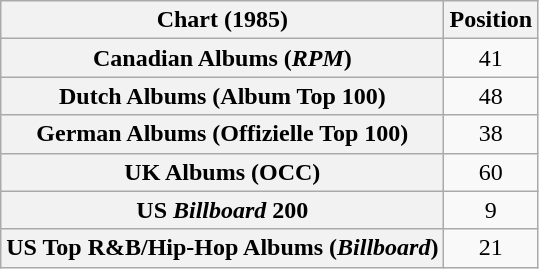<table class="wikitable sortable plainrowheaders" style="text-align:center;">
<tr>
<th scope="col">Chart (1985)</th>
<th scope="col">Position</th>
</tr>
<tr>
<th scope="row">Canadian Albums (<em>RPM</em>)</th>
<td>41</td>
</tr>
<tr>
<th scope="row">Dutch Albums (Album Top 100)</th>
<td>48</td>
</tr>
<tr>
<th scope="row">German Albums (Offizielle Top 100)</th>
<td>38</td>
</tr>
<tr>
<th scope="row">UK Albums (OCC)</th>
<td>60</td>
</tr>
<tr>
<th scope="row">US <em>Billboard</em> 200</th>
<td>9</td>
</tr>
<tr>
<th scope="row">US Top R&B/Hip-Hop Albums (<em>Billboard</em>)</th>
<td>21</td>
</tr>
</table>
